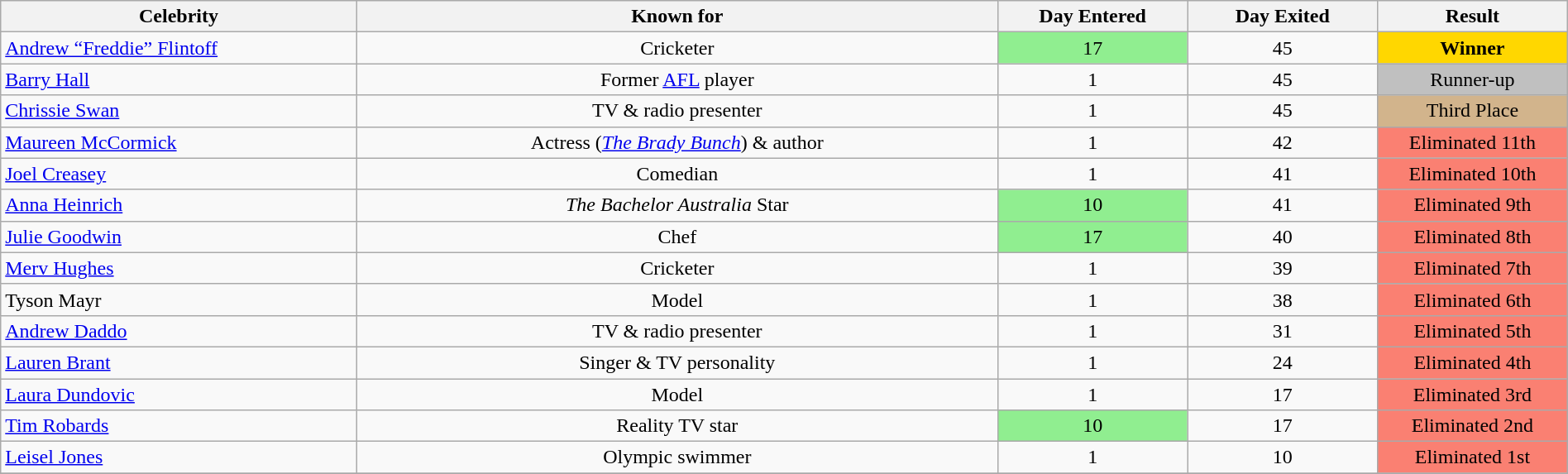<table class="wikitable" style="margin:auto; text-align:center;">
<tr>
<th style="width:15%;" scope="col">Celebrity</th>
<th style="width:27%;" scope="col">Known for</th>
<th style="width:8%;" scope="col">Day Entered</th>
<th style="width:8%;" scope="col">Day Exited</th>
<th style="width:8%;" scope="col">Result</th>
</tr>
<tr>
<td align=left><a href='#'>Andrew “Freddie” Flintoff</a></td>
<td>Cricketer</td>
<td style=background:lightgreen>17</td>
<td>45</td>
<td bgcolor=gold><strong>Winner</strong></td>
</tr>
<tr>
<td align=left><a href='#'>Barry Hall</a></td>
<td>Former <a href='#'>AFL</a> player</td>
<td>1</td>
<td>45</td>
<td bgcolor=silver>Runner-up</td>
</tr>
<tr>
<td align=left><a href='#'>Chrissie Swan</a></td>
<td>TV & radio presenter</td>
<td>1</td>
<td>45</td>
<td bgcolor=tan>Third Place</td>
</tr>
<tr>
<td align=left><a href='#'>Maureen McCormick</a></td>
<td>Actress (<em><a href='#'>The Brady Bunch</a></em>) & author</td>
<td>1</td>
<td>42</td>
<td style=background:salmon>Eliminated 11th</td>
</tr>
<tr>
<td align=left><a href='#'>Joel Creasey</a></td>
<td>Comedian</td>
<td>1</td>
<td>41</td>
<td style=background:salmon>Eliminated 10th</td>
</tr>
<tr>
<td align=left><a href='#'>Anna Heinrich</a></td>
<td><em>The Bachelor Australia</em> Star</td>
<td style=background:lightgreen>10</td>
<td>41</td>
<td style=background:salmon>Eliminated 9th</td>
</tr>
<tr>
<td align=left><a href='#'>Julie Goodwin</a></td>
<td>Chef</td>
<td style=background:lightgreen>17</td>
<td>40</td>
<td style=background:salmon>Eliminated 8th</td>
</tr>
<tr>
<td align=left><a href='#'>Merv Hughes</a></td>
<td>Cricketer</td>
<td>1</td>
<td>39</td>
<td style=background:salmon>Eliminated 7th</td>
</tr>
<tr>
<td align=left>Tyson Mayr</td>
<td>Model</td>
<td>1</td>
<td>38</td>
<td style=background:salmon>Eliminated 6th</td>
</tr>
<tr>
<td align=left><a href='#'>Andrew Daddo</a></td>
<td>TV & radio presenter</td>
<td>1</td>
<td>31</td>
<td style=background:salmon>Eliminated 5th</td>
</tr>
<tr>
<td align=left><a href='#'>Lauren Brant</a></td>
<td>Singer & TV personality</td>
<td>1</td>
<td>24</td>
<td style=background:salmon>Eliminated 4th</td>
</tr>
<tr>
<td align=left><a href='#'>Laura Dundovic</a></td>
<td>Model</td>
<td>1</td>
<td>17</td>
<td style=background:salmon>Eliminated 3rd</td>
</tr>
<tr>
<td align=left><a href='#'>Tim Robards</a></td>
<td>Reality TV star</td>
<td style=background:lightgreen>10</td>
<td>17</td>
<td style=background:salmon>Eliminated 2nd</td>
</tr>
<tr>
<td align=left><a href='#'>Leisel Jones</a></td>
<td>Olympic swimmer</td>
<td>1</td>
<td>10</td>
<td style=background:salmon>Eliminated 1st</td>
</tr>
<tr>
</tr>
</table>
